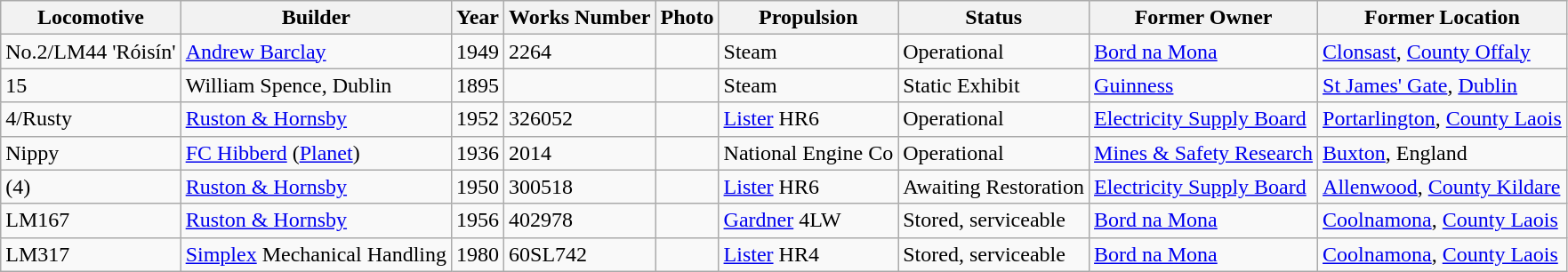<table class="wikitable sortable">
<tr>
<th>Locomotive</th>
<th>Builder</th>
<th>Year</th>
<th>Works Number</th>
<th>Photo</th>
<th>Propulsion</th>
<th>Status</th>
<th>Former Owner</th>
<th>Former 	Location</th>
</tr>
<tr>
<td>No.2/LM44 'Róisín'</td>
<td><a href='#'>Andrew Barclay</a></td>
<td>1949</td>
<td>2264</td>
<td></td>
<td>Steam</td>
<td>Operational</td>
<td><a href='#'>Bord na Mona</a></td>
<td><a href='#'>Clonsast</a>, <a href='#'>County Offaly</a></td>
</tr>
<tr>
<td>15</td>
<td>William Spence, Dublin</td>
<td>1895</td>
<td></td>
<td></td>
<td>Steam</td>
<td>Static Exhibit</td>
<td><a href='#'>Guinness</a></td>
<td><a href='#'>St James' Gate</a>, <a href='#'>Dublin</a></td>
</tr>
<tr>
<td>4/Rusty</td>
<td><a href='#'>Ruston & Hornsby</a></td>
<td>1952</td>
<td>326052</td>
<td></td>
<td><a href='#'>Lister</a> HR6</td>
<td>Operational</td>
<td><a href='#'>Electricity Supply Board</a></td>
<td><a href='#'>Portarlington</a>, <a href='#'>County Laois</a></td>
</tr>
<tr>
<td>Nippy</td>
<td><a href='#'>FC Hibberd</a> (<a href='#'>Planet</a>)</td>
<td>1936</td>
<td>2014</td>
<td></td>
<td>National Engine Co</td>
<td>Operational</td>
<td><a href='#'>Mines & Safety Research</a></td>
<td><a href='#'>Buxton</a>, England</td>
</tr>
<tr>
<td>(4)</td>
<td><a href='#'>Ruston & Hornsby</a></td>
<td>1950</td>
<td>300518</td>
<td></td>
<td><a href='#'>Lister</a> HR6</td>
<td>Awaiting Restoration</td>
<td><a href='#'>Electricity Supply Board</a></td>
<td><a href='#'>Allenwood</a>, <a href='#'>County Kildare</a></td>
</tr>
<tr>
<td>LM167</td>
<td><a href='#'>Ruston & Hornsby</a></td>
<td>1956</td>
<td>402978</td>
<td></td>
<td><a href='#'>Gardner</a> 4LW</td>
<td>Stored, serviceable</td>
<td><a href='#'>Bord na Mona</a></td>
<td><a href='#'>Coolnamona</a>, <a href='#'>County Laois</a></td>
</tr>
<tr>
<td>LM317</td>
<td><a href='#'>Simplex</a> Mechanical Handling</td>
<td>1980</td>
<td>60SL742</td>
<td></td>
<td><a href='#'>Lister</a> HR4</td>
<td>Stored, serviceable</td>
<td><a href='#'>Bord na Mona</a></td>
<td><a href='#'>Coolnamona</a>, <a href='#'>County Laois</a></td>
</tr>
</table>
